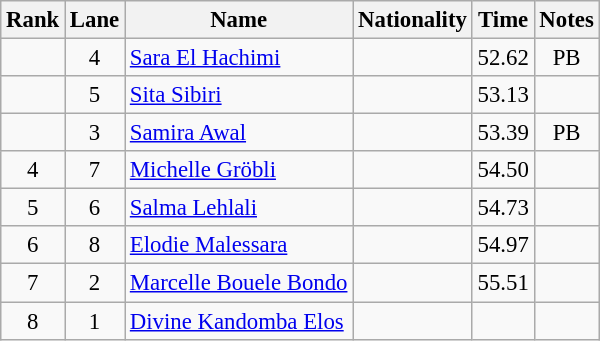<table class="wikitable sortable" style="text-align:center;font-size:95%">
<tr>
<th>Rank</th>
<th>Lane</th>
<th>Name</th>
<th>Nationality</th>
<th>Time</th>
<th>Notes</th>
</tr>
<tr>
<td></td>
<td>4</td>
<td align=left><a href='#'>Sara El Hachimi</a></td>
<td align=left></td>
<td>52.62</td>
<td>PB</td>
</tr>
<tr>
<td></td>
<td>5</td>
<td align=left><a href='#'>Sita Sibiri</a></td>
<td align=left></td>
<td>53.13</td>
<td></td>
</tr>
<tr>
<td></td>
<td>3</td>
<td align=left><a href='#'>Samira Awal</a></td>
<td align=left></td>
<td>53.39</td>
<td>PB</td>
</tr>
<tr>
<td>4</td>
<td>7</td>
<td align=left><a href='#'>Michelle Gröbli</a></td>
<td align=left></td>
<td>54.50</td>
<td></td>
</tr>
<tr>
<td>5</td>
<td>6</td>
<td align=left><a href='#'>Salma Lehlali</a></td>
<td align=left></td>
<td>54.73</td>
<td></td>
</tr>
<tr>
<td>6</td>
<td>8</td>
<td align=left><a href='#'>Elodie Malessara</a></td>
<td align=left></td>
<td>54.97</td>
<td></td>
</tr>
<tr>
<td>7</td>
<td>2</td>
<td align=left><a href='#'>Marcelle Bouele Bondo</a></td>
<td align=left></td>
<td>55.51</td>
<td></td>
</tr>
<tr>
<td>8</td>
<td>1</td>
<td align=left><a href='#'>Divine Kandomba Elos</a></td>
<td align=left></td>
<td></td>
<td></td>
</tr>
</table>
